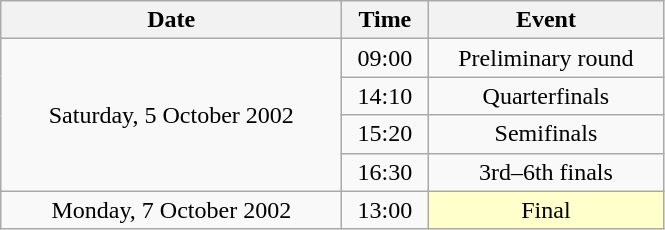<table class = "wikitable" style="text-align:center;">
<tr>
<th width=220>Date</th>
<th width=50>Time</th>
<th width=150>Event</th>
</tr>
<tr>
<td rowspan=4>Saturday, 5 October 2002</td>
<td>09:00</td>
<td>Preliminary round</td>
</tr>
<tr>
<td>14:10</td>
<td>Quarterfinals</td>
</tr>
<tr>
<td>15:20</td>
<td>Semifinals</td>
</tr>
<tr>
<td>16:30</td>
<td>3rd–6th finals</td>
</tr>
<tr>
<td>Monday, 7 October 2002</td>
<td>13:00</td>
<td bgcolor=ffffcc>Final</td>
</tr>
</table>
